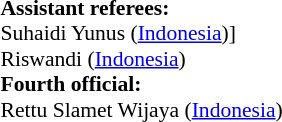<table width=100% style="font-size: 90%">
<tr>
<td><br><strong>Assistant referees:</strong>
<br>Suhaidi Yunus (<a href='#'>Indonesia</a>)]
<br>Riswandi (<a href='#'>Indonesia</a>)
<br><strong>Fourth official:</strong>
<br>Rettu Slamet Wijaya (<a href='#'>Indonesia</a>)</td>
</tr>
</table>
